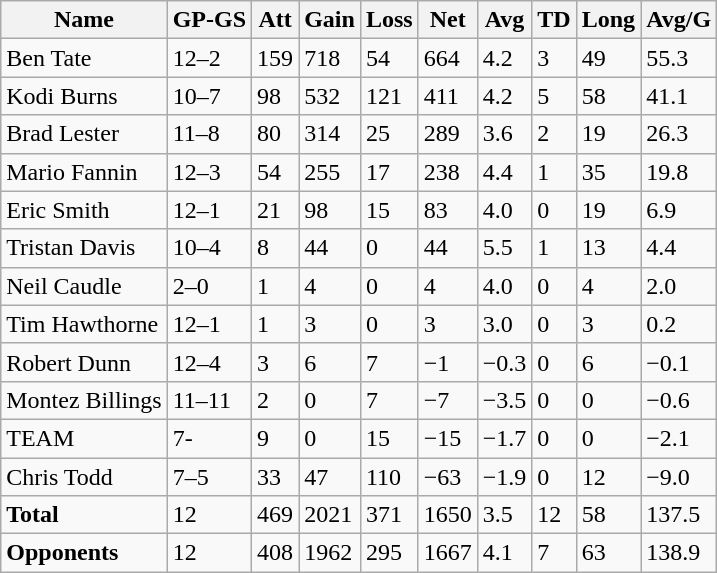<table class="wikitable" style="white-space:nowrap;">
<tr>
<th>Name</th>
<th>GP-GS</th>
<th>Att</th>
<th>Gain</th>
<th>Loss</th>
<th>Net</th>
<th>Avg</th>
<th>TD</th>
<th>Long</th>
<th>Avg/G</th>
</tr>
<tr>
<td>Ben Tate</td>
<td>12–2</td>
<td>159</td>
<td>718</td>
<td>54</td>
<td>664</td>
<td>4.2</td>
<td>3</td>
<td>49</td>
<td>55.3</td>
</tr>
<tr>
<td>Kodi Burns</td>
<td>10–7</td>
<td>98</td>
<td>532</td>
<td>121</td>
<td>411</td>
<td>4.2</td>
<td>5</td>
<td>58</td>
<td>41.1</td>
</tr>
<tr>
<td>Brad Lester</td>
<td>11–8</td>
<td>80</td>
<td>314</td>
<td>25</td>
<td>289</td>
<td>3.6</td>
<td>2</td>
<td>19</td>
<td>26.3</td>
</tr>
<tr>
<td>Mario Fannin</td>
<td>12–3</td>
<td>54</td>
<td>255</td>
<td>17</td>
<td>238</td>
<td>4.4</td>
<td>1</td>
<td>35</td>
<td>19.8</td>
</tr>
<tr>
<td>Eric Smith</td>
<td>12–1</td>
<td>21</td>
<td>98</td>
<td>15</td>
<td>83</td>
<td>4.0</td>
<td>0</td>
<td>19</td>
<td>6.9</td>
</tr>
<tr>
<td>Tristan Davis</td>
<td>10–4</td>
<td>8</td>
<td>44</td>
<td>0</td>
<td>44</td>
<td>5.5</td>
<td>1</td>
<td>13</td>
<td>4.4</td>
</tr>
<tr>
<td>Neil Caudle</td>
<td>2–0</td>
<td>1</td>
<td>4</td>
<td>0</td>
<td>4</td>
<td>4.0</td>
<td>0</td>
<td>4</td>
<td>2.0</td>
</tr>
<tr>
<td>Tim Hawthorne</td>
<td>12–1</td>
<td>1</td>
<td>3</td>
<td>0</td>
<td>3</td>
<td>3.0</td>
<td>0</td>
<td>3</td>
<td>0.2</td>
</tr>
<tr>
<td>Robert Dunn</td>
<td>12–4</td>
<td>3</td>
<td>6</td>
<td>7</td>
<td>−1</td>
<td>−0.3</td>
<td>0</td>
<td>6</td>
<td>−0.1</td>
</tr>
<tr>
<td>Montez Billings</td>
<td>11–11</td>
<td>2</td>
<td>0</td>
<td>7</td>
<td>−7</td>
<td>−3.5</td>
<td>0</td>
<td>0</td>
<td>−0.6</td>
</tr>
<tr>
<td>TEAM</td>
<td>7-</td>
<td>9</td>
<td>0</td>
<td>15</td>
<td>−15</td>
<td>−1.7</td>
<td>0</td>
<td>0</td>
<td>−2.1</td>
</tr>
<tr>
<td>Chris Todd</td>
<td>7–5</td>
<td>33</td>
<td>47</td>
<td>110</td>
<td>−63</td>
<td>−1.9</td>
<td>0</td>
<td>12</td>
<td>−9.0</td>
</tr>
<tr>
<td><strong>Total</strong></td>
<td>12</td>
<td>469</td>
<td>2021</td>
<td>371</td>
<td>1650</td>
<td>3.5</td>
<td>12</td>
<td>58</td>
<td>137.5</td>
</tr>
<tr>
<td><strong>Opponents</strong></td>
<td>12</td>
<td>408</td>
<td>1962</td>
<td>295</td>
<td>1667</td>
<td>4.1</td>
<td>7</td>
<td>63</td>
<td>138.9</td>
</tr>
</table>
